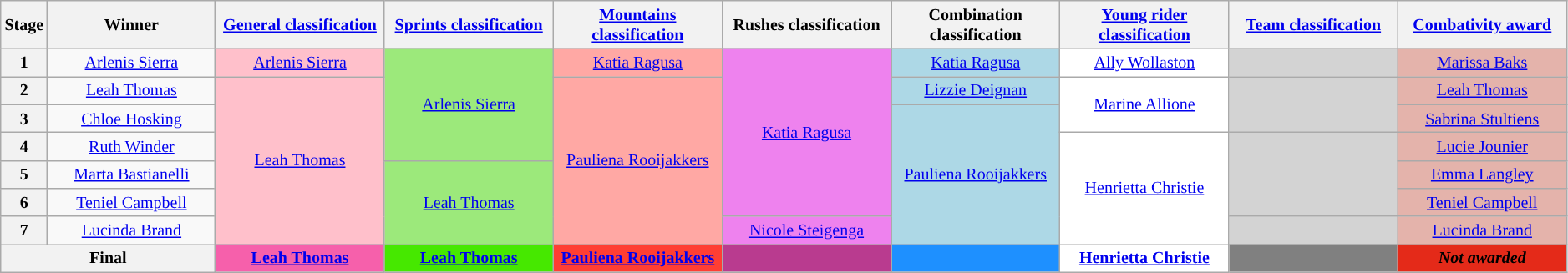<table class="wikitable" style="text-align: center; font-size:smaller;">
<tr>
<th style="width:1%;">Stage</th>
<th style="width:11%;">Winner</th>
<th style="width:11%;"><a href='#'>General classification</a><br></th>
<th style="width:11%;"><a href='#'>Sprints classification</a><br></th>
<th style="width:11%;"><a href='#'>Mountains classification</a><br></th>
<th style="width:11%;">Rushes classification<br></th>
<th style="width:11%;">Combination classification<br></th>
<th style="width:11%;"><a href='#'>Young rider classification</a><br></th>
<th style="width:11%;"><a href='#'>Team classification</a></th>
<th style="width:11%;"><a href='#'>Combativity award</a><br></th>
</tr>
<tr>
<th>1</th>
<td><a href='#'>Arlenis Sierra</a></td>
<td style="background:pink;"><a href='#'>Arlenis Sierra</a></td>
<td style="background:#9CE97B;" rowspan="4"><a href='#'>Arlenis Sierra</a></td>
<td style="background:#FFA8A4;"><a href='#'>Katia Ragusa</a></td>
<td style="background:violet;" rowspan="6"><a href='#'>Katia Ragusa</a></td>
<td style="background:lightblue;"><a href='#'>Katia Ragusa</a></td>
<td style="background:white;"><a href='#'>Ally Wollaston</a></td>
<td style="background:lightgrey;"></td>
<td style="background:#E4B3AB;"><a href='#'>Marissa Baks</a></td>
</tr>
<tr>
<th>2</th>
<td><a href='#'>Leah Thomas</a></td>
<td style="background:pink;" rowspan="6"><a href='#'>Leah Thomas</a></td>
<td style="background:#FFA8A4;" rowspan="6"><a href='#'>Pauliena Rooijakkers</a></td>
<td style="background:lightblue;"><a href='#'>Lizzie Deignan</a></td>
<td style="background:white;" rowspan="2"><a href='#'>Marine Allione</a></td>
<td style="background:lightgrey;" rowspan="2"></td>
<td style="background:#E4B3AB;"><a href='#'>Leah Thomas</a></td>
</tr>
<tr>
<th>3</th>
<td><a href='#'>Chloe Hosking</a></td>
<td style="background:lightblue;" rowspan="5"><a href='#'>Pauliena Rooijakkers</a></td>
<td style="background:#E4B3AB;"><a href='#'>Sabrina Stultiens</a></td>
</tr>
<tr>
<th>4</th>
<td><a href='#'>Ruth Winder</a></td>
<td style="background:white;" rowspan="4"><a href='#'>Henrietta Christie</a></td>
<td style="background:lightgrey;" rowspan="3"></td>
<td style="background:#E4B3AB;"><a href='#'>Lucie Jounier</a></td>
</tr>
<tr>
<th>5</th>
<td><a href='#'>Marta Bastianelli</a></td>
<td style="background:#9CE97B;" rowspan="3"><a href='#'>Leah Thomas</a></td>
<td style="background:#E4B3AB;"><a href='#'>Emma Langley</a></td>
</tr>
<tr>
<th>6</th>
<td><a href='#'>Teniel Campbell</a></td>
<td style="background:#E4B3AB;"><a href='#'>Teniel Campbell</a></td>
</tr>
<tr>
<th>7</th>
<td><a href='#'>Lucinda Brand</a></td>
<td style="background:violet;"><a href='#'>Nicole Steigenga</a></td>
<td style="background:lightgrey;"></td>
<td style="background:#E4B3AB;"><a href='#'>Lucinda Brand</a></td>
</tr>
<tr>
<th colspan="2">Final</th>
<th style="background:#F660AB;"><a href='#'>Leah Thomas</a></th>
<th style="background:#46E800;"><a href='#'>Leah Thomas</a></th>
<th style="background:#FF3E33;"><a href='#'>Pauliena Rooijakkers</a></th>
<th style="background:#B93B8F;"></th>
<th style="background:dodgerblue;"></th>
<th style="background:white;"><a href='#'>Henrietta Christie</a></th>
<th style="background:grey;"></th>
<th style="background:#E42A19;"><em>Not awarded</em></th>
</tr>
</table>
